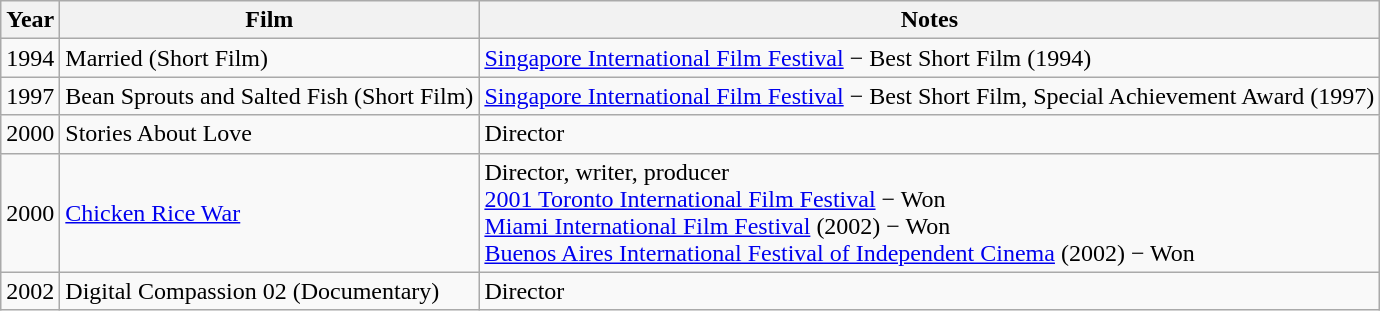<table class="wikitable">
<tr>
<th>Year</th>
<th>Film</th>
<th>Notes</th>
</tr>
<tr>
<td>1994</td>
<td>Married (Short Film)</td>
<td><a href='#'>Singapore International Film Festival</a> − Best Short Film (1994)</td>
</tr>
<tr>
<td>1997</td>
<td>Bean Sprouts and Salted Fish (Short Film)</td>
<td><a href='#'>Singapore International Film Festival</a> − Best Short Film, Special Achievement Award (1997)</td>
</tr>
<tr>
<td>2000</td>
<td>Stories About Love</td>
<td>Director</td>
</tr>
<tr>
<td>2000</td>
<td><a href='#'>Chicken Rice War</a></td>
<td>Director, writer, producer<br><a href='#'>2001 Toronto International Film Festival</a> − Won<br>
<a href='#'>Miami International Film Festival</a> (2002) − Won<br>
<a href='#'>Buenos Aires International Festival of Independent Cinema</a> (2002) − Won</td>
</tr>
<tr>
<td>2002</td>
<td>Digital Compassion 02 (Documentary)</td>
<td>Director</td>
</tr>
</table>
